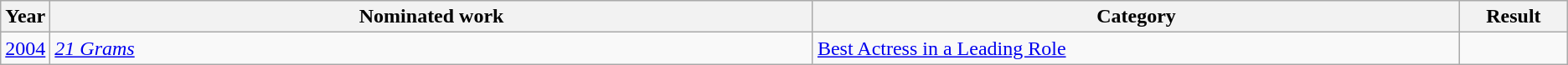<table class=wikitable>
<tr>
<th scope="col" style="width:1em;">Year</th>
<th scope="col" style="width:39em;">Nominated work</th>
<th scope="col" style="width:33em;">Category</th>
<th scope="col" style="width:5em;">Result</th>
</tr>
<tr>
<td><a href='#'>2004</a></td>
<td><em><a href='#'>21 Grams</a></em></td>
<td><a href='#'>Best Actress in a Leading Role</a></td>
<td></td>
</tr>
</table>
